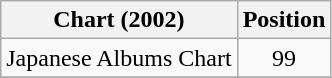<table class="wikitable" style="text-align:center;">
<tr>
<th>Chart (2002)</th>
<th>Position</th>
</tr>
<tr>
<td align="left">Japanese Albums Chart</td>
<td>99</td>
</tr>
<tr>
</tr>
</table>
